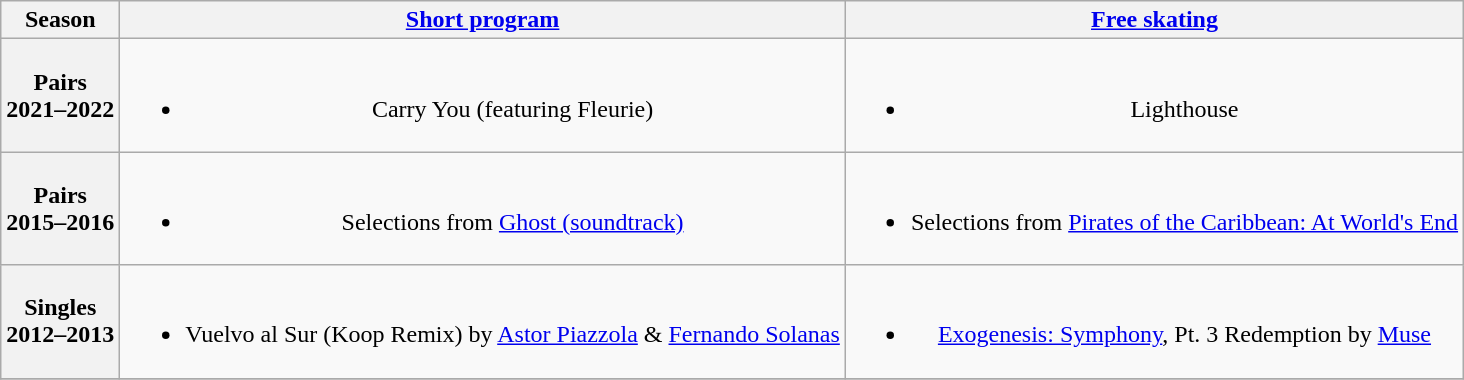<table class="wikitable" style="text-align:center">
<tr>
<th>Season</th>
<th><a href='#'>Short program</a></th>
<th><a href='#'>Free skating</a></th>
</tr>
<tr>
<th>Pairs<br>2021–2022</th>
<td><br><ul><li>Carry You (featuring Fleurie) <br></li></ul></td>
<td><br><ul><li>Lighthouse <br></li></ul></td>
</tr>
<tr>
<th>Pairs<br>2015–2016</th>
<td><br><ul><li>Selections from <a href='#'>Ghost (soundtrack)</a></li></ul></td>
<td><br><ul><li>Selections from <a href='#'>Pirates of the Caribbean: At World's End</a></li></ul></td>
</tr>
<tr>
<th>Singles<br>2012–2013</th>
<td><br><ul><li>Vuelvo al Sur (Koop Remix) by <a href='#'>Astor Piazzola</a> & <a href='#'>Fernando Solanas</a></li></ul></td>
<td><br><ul><li><a href='#'>Exogenesis: Symphony</a>, Pt. 3 Redemption by <a href='#'>Muse</a></li></ul></td>
</tr>
<tr>
</tr>
</table>
